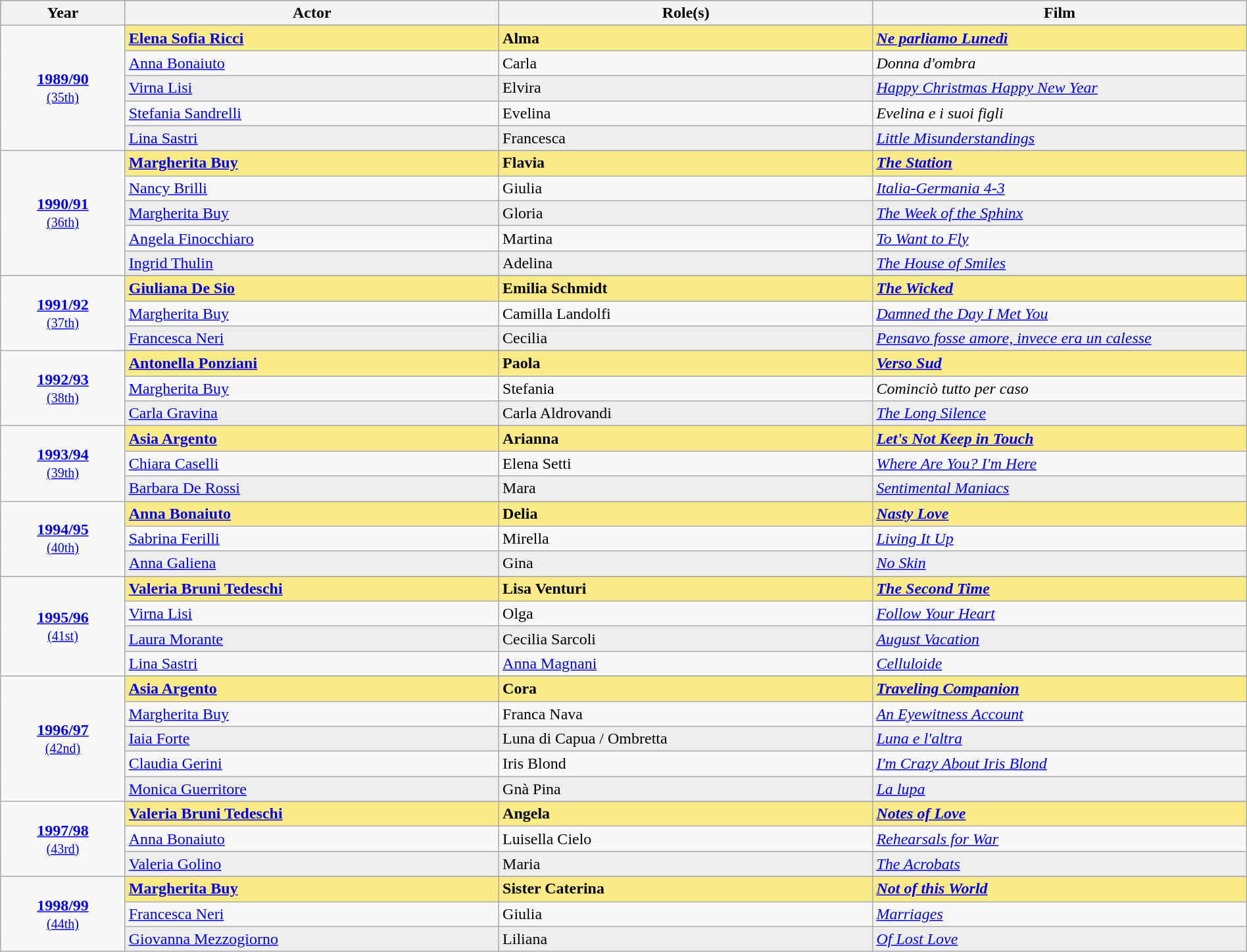<table class="wikitable" style="width:100%">
<tr bgcolor="#bebebe">
<th width="10%">Year</th>
<th width="30%">Actor</th>
<th width="30%">Role(s)</th>
<th width="30%">Film</th>
</tr>
<tr>
<td rowspan=6 style="text-align:center"><strong><a href='#'>1989/90</a></strong><br><small><a href='#'>(35th)</a></small></td>
</tr>
<tr style="background:#FAEB86">
<td><strong><a href='#'>Elena Sofia Ricci</a></strong></td>
<td><strong>Alma</strong></td>
<td><strong><em><a href='#'>Ne parliamo Lunedì</a></em></strong></td>
</tr>
<tr>
<td><a href='#'>Anna Bonaiuto</a></td>
<td>Carla</td>
<td><em>Donna d'ombra</em></td>
</tr>
<tr style="background:#eee;">
<td><a href='#'>Virna Lisi</a></td>
<td>Elvira</td>
<td><em><a href='#'>Happy Christmas Happy New Year</a></em></td>
</tr>
<tr>
<td><a href='#'>Stefania Sandrelli</a></td>
<td>Evelina</td>
<td><em>Evelina e i suoi figli</em></td>
</tr>
<tr style="background:#eee;">
<td><a href='#'>Lina Sastri</a></td>
<td>Francesca</td>
<td><em><a href='#'>Little Misunderstandings</a></em></td>
</tr>
<tr>
<td rowspan=6 style="text-align:center"><strong><a href='#'>1990/91</a></strong><br><small><a href='#'>(36th)</a></small></td>
</tr>
<tr style="background:#FAEB86">
<td><strong><a href='#'>Margherita Buy</a></strong></td>
<td><strong>Flavia</strong></td>
<td><strong><em><a href='#'>The Station</a></em></strong></td>
</tr>
<tr>
<td><a href='#'>Nancy Brilli</a></td>
<td>Giulia</td>
<td><em><a href='#'>Italia-Germania 4-3</a></em></td>
</tr>
<tr style="background:#eee;">
<td><a href='#'>Margherita Buy</a></td>
<td>Gloria</td>
<td><em><a href='#'>The Week of the Sphinx</a></em></td>
</tr>
<tr>
<td><a href='#'>Angela Finocchiaro</a></td>
<td>Martina</td>
<td><em><a href='#'>To Want to Fly</a></em></td>
</tr>
<tr style="background:#eee;">
<td><a href='#'>Ingrid Thulin</a></td>
<td>Adelina</td>
<td><em><a href='#'>The House of Smiles</a></em></td>
</tr>
<tr>
<td rowspan=4 style="text-align:center"><strong><a href='#'>1991/92</a></strong><br><small><a href='#'>(37th)</a></small></td>
</tr>
<tr style="background:#FAEB86">
<td><strong><a href='#'>Giuliana De Sio</a></strong></td>
<td><strong>Emilia Schmidt</strong></td>
<td><strong><em><a href='#'>The Wicked</a></em></strong></td>
</tr>
<tr>
<td><a href='#'>Margherita Buy</a></td>
<td>Camilla Landolfi</td>
<td><em><a href='#'>Damned the Day I Met You</a></em></td>
</tr>
<tr style="background:#eee;">
<td><a href='#'>Francesca Neri</a></td>
<td>Cecilia</td>
<td><em><a href='#'>Pensavo fosse amore, invece era un calesse</a></em></td>
</tr>
<tr>
<td rowspan=4 style="text-align:center"><strong><a href='#'>1992/93</a></strong><br><small><a href='#'>(38th)</a></small></td>
</tr>
<tr style="background:#FAEB86">
<td><strong><a href='#'>Antonella Ponziani</a></strong></td>
<td><strong>Paola</strong></td>
<td><strong><em><a href='#'>Verso Sud</a></em></strong></td>
</tr>
<tr>
<td><a href='#'>Margherita Buy</a></td>
<td>Stefania</td>
<td><em>Cominciò tutto per caso</em></td>
</tr>
<tr style="background:#eee;">
<td><a href='#'>Carla Gravina</a></td>
<td>Carla Aldrovandi</td>
<td><em><a href='#'>The Long Silence</a></em></td>
</tr>
<tr>
<td rowspan=4 style="text-align:center"><strong><a href='#'>1993/94</a></strong><br><small><a href='#'>(39th)</a></small></td>
</tr>
<tr style="background:#FAEB86">
<td><strong><a href='#'>Asia Argento</a></strong></td>
<td><strong>Arianna</strong></td>
<td><strong><em><a href='#'>Let's Not Keep in Touch</a></em></strong></td>
</tr>
<tr>
<td><a href='#'>Chiara Caselli</a></td>
<td>Elena Setti</td>
<td><em><a href='#'>Where Are You? I'm Here</a></em></td>
</tr>
<tr style="background:#eee;">
<td><a href='#'>Barbara De Rossi</a></td>
<td>Mara</td>
<td><em><a href='#'>Sentimental Maniacs</a></em></td>
</tr>
<tr>
<td rowspan=4 style="text-align:center"><strong><a href='#'>1994/95</a></strong><br><small><a href='#'>(40th)</a></small></td>
</tr>
<tr style="background:#FAEB86">
<td><strong><a href='#'>Anna Bonaiuto</a></strong></td>
<td><strong>Delia</strong></td>
<td><strong><em><a href='#'>Nasty Love</a></em></strong></td>
</tr>
<tr>
<td><a href='#'>Sabrina Ferilli</a></td>
<td>Mirella</td>
<td><em><a href='#'>Living It Up</a></em></td>
</tr>
<tr style="background:#eee;">
<td><a href='#'>Anna Galiena</a></td>
<td>Gina</td>
<td><em><a href='#'>No Skin</a></em></td>
</tr>
<tr>
<td rowspan=5 style="text-align:center"><strong><a href='#'>1995/96</a></strong><br><small><a href='#'>(41st)</a></small></td>
</tr>
<tr style="background:#FAEB86">
<td><strong><a href='#'>Valeria Bruni Tedeschi</a></strong></td>
<td><strong>Lisa Venturi</strong></td>
<td><strong><em><a href='#'>The Second Time</a></em></strong></td>
</tr>
<tr>
<td><a href='#'>Virna Lisi</a></td>
<td>Olga</td>
<td><em><a href='#'>Follow Your Heart</a></em></td>
</tr>
<tr style="background:#eee;">
<td><a href='#'>Laura Morante</a></td>
<td>Cecilia Sarcoli</td>
<td><em><a href='#'>August Vacation</a></em></td>
</tr>
<tr>
<td><a href='#'>Lina Sastri</a></td>
<td><a href='#'>Anna Magnani</a></td>
<td><em><a href='#'>Celluloide</a></em></td>
</tr>
<tr>
<td rowspan=6 style="text-align:center"><strong><a href='#'>1996/97</a></strong><br><small><a href='#'>(42nd)</a></small></td>
</tr>
<tr style="background:#FAEB86">
<td><strong><a href='#'>Asia Argento</a></strong></td>
<td><strong>Cora</strong></td>
<td><strong><em><a href='#'>Traveling Companion</a></em></strong></td>
</tr>
<tr>
<td><a href='#'>Margherita Buy</a></td>
<td>Franca Nava</td>
<td><em><a href='#'>An Eyewitness Account</a></em></td>
</tr>
<tr style="background:#eee;">
<td><a href='#'>Iaia Forte</a></td>
<td>Luna di Capua / Ombretta</td>
<td><em><a href='#'>Luna e l'altra</a></em></td>
</tr>
<tr>
<td><a href='#'>Claudia Gerini</a></td>
<td>Iris Blond</td>
<td><em><a href='#'>I'm Crazy About Iris Blond</a> </em></td>
</tr>
<tr style="background:#eee;">
<td><a href='#'>Monica Guerritore</a></td>
<td>Gnà Pina</td>
<td><em><a href='#'>La lupa</a></em></td>
</tr>
<tr>
<td rowspan=4 style="text-align:center"><strong><a href='#'>1997/98</a></strong><br><small><a href='#'>(43rd)</a></small></td>
</tr>
<tr style="background:#FAEB86">
<td><strong><a href='#'>Valeria Bruni Tedeschi</a></strong></td>
<td><strong>Angela</strong></td>
<td><strong><em><a href='#'>Notes of Love</a></em></strong></td>
</tr>
<tr>
<td><a href='#'>Anna Bonaiuto</a></td>
<td>Luisella Cielo</td>
<td><em><a href='#'>Rehearsals for War</a></em></td>
</tr>
<tr style="background:#eee;">
<td><a href='#'>Valeria Golino</a></td>
<td>Maria</td>
<td><em><a href='#'>The Acrobats</a></em></td>
</tr>
<tr>
<td rowspan=4 style="text-align:center"><strong><a href='#'>1998/99</a></strong><br><small><a href='#'>(44th)</a></small></td>
</tr>
<tr style="background:#FAEB86">
<td><strong><a href='#'>Margherita Buy</a></strong></td>
<td><strong>Sister Caterina</strong></td>
<td><strong><em><a href='#'>Not of this World</a></em></strong></td>
</tr>
<tr>
<td><a href='#'>Francesca Neri</a></td>
<td>Giulia</td>
<td><em><a href='#'>Marriages</a></em></td>
</tr>
<tr style="background:#eee;">
<td><a href='#'>Giovanna Mezzogiorno</a></td>
<td>Liliana</td>
<td><em><a href='#'>Of Lost Love</a></em></td>
</tr>
</table>
